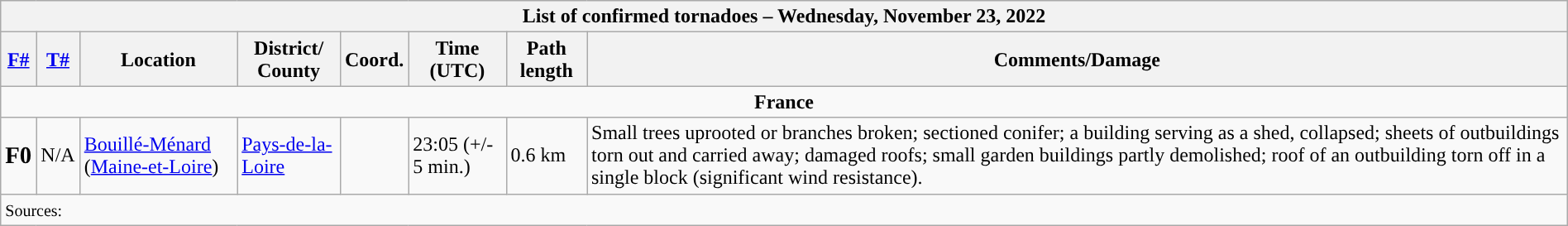<table class="wikitable collapsible" width="100%">
<tr>
<th colspan="8">List of confirmed tornadoes – Wednesday, November 23, 2022</th>
</tr>
<tr>
<th><a href='#'>F#</a></th>
<th><a href='#'>T#</a></th>
<th>Location</th>
<th>District/<br>County</th>
<th>Coord.</th>
<th>Time (UTC)</th>
<th>Path length</th>
<th>Comments/Damage</th>
</tr>
<tr>
<td colspan="8" align=center><strong>France</strong></td>
</tr>
<tr>
<td><big><strong>F0</strong></big></td>
<td>N/A</td>
<td><a href='#'>Bouillé-Ménard</a> (<a href='#'>Maine-et-Loire</a>)</td>
<td><a href='#'>Pays-de-la-Loire</a></td>
<td></td>
<td>23:05 (+/- 5 min.)</td>
<td>0.6 km</td>
<td>Small trees uprooted or branches broken; sectioned conifer; a building serving as a shed, collapsed; sheets of outbuildings torn out and carried away; damaged roofs; small garden buildings partly demolished; roof of an outbuilding torn off in a single block (significant wind resistance).</td>
</tr>
<tr>
<td colspan="8"><small>Sources:  </small></td>
</tr>
</table>
